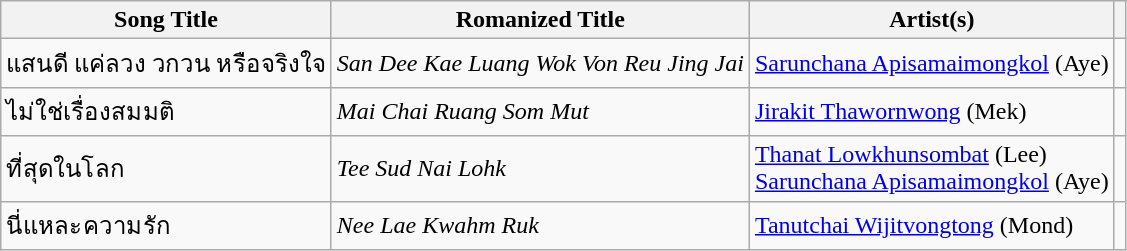<table class="wikitable">
<tr>
<th>Song Title</th>
<th>Romanized Title</th>
<th>Artist(s)</th>
<th></th>
</tr>
<tr>
<td>แสนดี แค่ลวง วกวน หรือจริงใจ</td>
<td><em>San Dee Kae Luang Wok Von Reu Jing Jai</em></td>
<td><a href='#'>Sarunchana Apisamaimongkol</a> (Aye)</td>
<td style="text-align: center;"></td>
</tr>
<tr>
<td>ไม่ใช่เรื่องสมมติ</td>
<td><em>Mai Chai Ruang Som Mut</em></td>
<td><a href='#'>Jirakit Thawornwong</a> (Mek)</td>
<td style="text-align: center;"></td>
</tr>
<tr>
<td>ที่สุดในโลก</td>
<td><em>Tee Sud Nai Lohk</em></td>
<td><a href='#'>Thanat Lowkhunsombat</a> (Lee)<br><a href='#'>Sarunchana Apisamaimongkol</a> (Aye)</td>
<td style="text-align: center;"></td>
</tr>
<tr>
<td>นี่แหละความรัก</td>
<td><em>Nee Lae Kwahm Ruk</em></td>
<td><a href='#'>Tanutchai Wijitvongtong</a> (Mond)</td>
<td style="text-align: center;"></td>
</tr>
</table>
